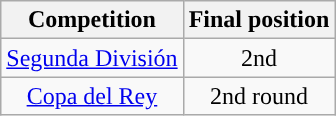<table class="wikitable" style="font-size:100%; text-align:center">
<tr>
<th>Competition</th>
<th>Final position</th>
</tr>
<tr style="background:">
<td><a href='#'>Segunda División</a></td>
<td>2nd</td>
</tr>
<tr style="background:">
<td><a href='#'>Copa del Rey</a></td>
<td>2nd round</td>
</tr>
</table>
